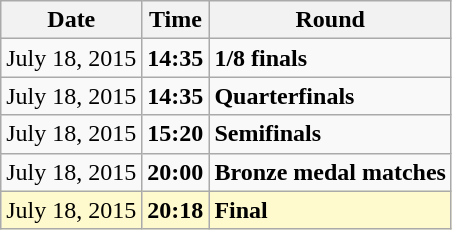<table class="wikitable">
<tr>
<th>Date</th>
<th>Time</th>
<th>Round</th>
</tr>
<tr>
<td>July 18, 2015</td>
<td><strong>14:35</strong></td>
<td><strong>1/8 finals</strong></td>
</tr>
<tr>
<td>July 18, 2015</td>
<td><strong>14:35</strong></td>
<td><strong>Quarterfinals</strong></td>
</tr>
<tr>
<td>July 18, 2015</td>
<td><strong>15:20</strong></td>
<td><strong>Semifinals</strong></td>
</tr>
<tr>
<td>July 18, 2015</td>
<td><strong>20:00</strong></td>
<td><strong>Bronze medal matches</strong></td>
</tr>
<tr style=background:lemonchiffon>
<td>July 18, 2015</td>
<td><strong>20:18</strong></td>
<td><strong>Final</strong></td>
</tr>
</table>
